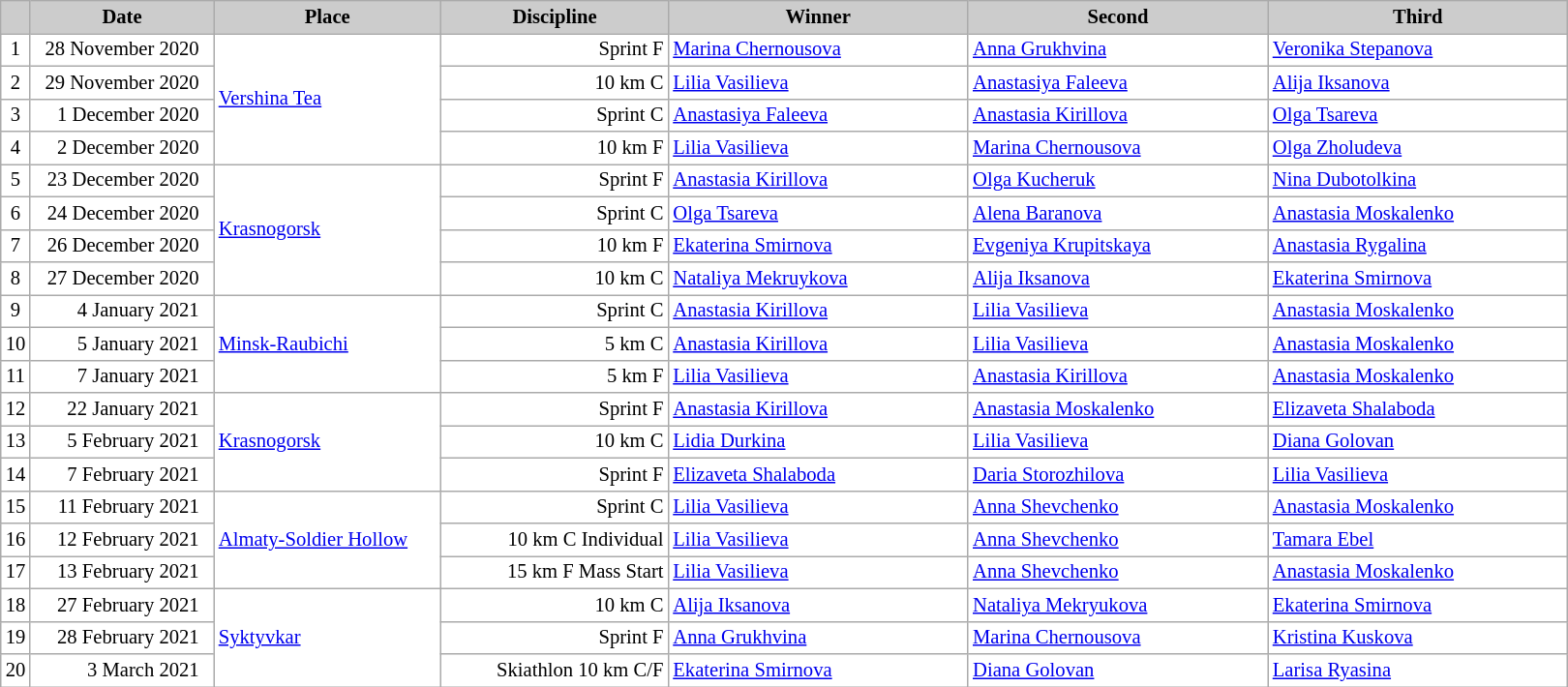<table class="wikitable plainrowheaders" style="background:#fff; font-size:86%; line-height:16px; border:grey solid 1px; border-collapse:collapse;">
<tr style="background:#ccc; text-align:center;">
<th scope="col" style="background:#ccc; width=30 px;"></th>
<th scope="col" style="background:#ccc; width:120px;">Date</th>
<th scope="col" style="background:#ccc; width:150px;">Place</th>
<th scope="col" style="background:#ccc; width:150px;">Discipline</th>
<th scope="col" style="background:#ccc; width:200px;">Winner</th>
<th scope="col" style="background:#ccc; width:200px;">Second</th>
<th scope="col" style="background:#ccc; width:200px;">Third</th>
</tr>
<tr>
<td align=center>1</td>
<td align=right>28 November 2020  </td>
<td rowspan=4> <a href='#'>Vershina Tea</a></td>
<td align=right>Sprint F</td>
<td> <a href='#'>Marina Chernousova</a></td>
<td> <a href='#'>Anna Grukhvina</a></td>
<td> <a href='#'>Veronika Stepanova</a></td>
</tr>
<tr>
<td align=center>2</td>
<td align=right>29 November 2020  </td>
<td align=right>10 km C</td>
<td> <a href='#'>Lilia Vasilieva</a></td>
<td> <a href='#'>Anastasiya Faleeva</a></td>
<td> <a href='#'>Alija Iksanova</a></td>
</tr>
<tr>
<td align=center>3</td>
<td align=right>1 December 2020  </td>
<td align=right>Sprint C</td>
<td> <a href='#'>Anastasiya Faleeva</a></td>
<td> <a href='#'>Anastasia Kirillova</a></td>
<td> <a href='#'>Olga Tsareva</a></td>
</tr>
<tr>
<td align=center>4</td>
<td align=right>2 December 2020  </td>
<td align=right>10 km F</td>
<td> <a href='#'>Lilia Vasilieva</a></td>
<td> <a href='#'>Marina Chernousova</a></td>
<td> <a href='#'>Olga Zholudeva</a></td>
</tr>
<tr>
<td align=center>5</td>
<td align=right>23 December 2020  </td>
<td rowspan=4> <a href='#'>Krasnogorsk</a></td>
<td align=right>Sprint F</td>
<td> <a href='#'>Anastasia Kirillova</a></td>
<td> <a href='#'>Olga Kucheruk</a></td>
<td> <a href='#'>Nina Dubotolkina</a></td>
</tr>
<tr>
<td align=center>6</td>
<td align=right>24 December 2020  </td>
<td align=right>Sprint C</td>
<td> <a href='#'>Olga Tsareva</a></td>
<td> <a href='#'>Alena Baranova</a></td>
<td> <a href='#'>Anastasia Moskalenko</a></td>
</tr>
<tr>
<td align=center>7</td>
<td align=right>26 December 2020  </td>
<td align=right>10 km F</td>
<td> <a href='#'>Ekaterina Smirnova</a></td>
<td> <a href='#'>Evgeniya Krupitskaya</a></td>
<td> <a href='#'>Anastasia Rygalina</a></td>
</tr>
<tr>
<td align=center>8</td>
<td align=right>27 December 2020  </td>
<td align=right>10 km C</td>
<td> <a href='#'>Nataliya Mekruykova</a></td>
<td> <a href='#'>Alija Iksanova</a></td>
<td> <a href='#'>Ekaterina Smirnova</a></td>
</tr>
<tr>
<td align=center>9</td>
<td align=right>4 January 2021  </td>
<td rowspan=3> <a href='#'>Minsk-Raubichi</a></td>
<td align=right>Sprint C</td>
<td> <a href='#'>Anastasia Kirillova</a></td>
<td> <a href='#'>Lilia Vasilieva</a></td>
<td> <a href='#'>Anastasia Moskalenko</a></td>
</tr>
<tr>
<td align=center>10</td>
<td align=right>5 January 2021  </td>
<td align=right>5 km C</td>
<td> <a href='#'>Anastasia Kirillova</a></td>
<td> <a href='#'>Lilia Vasilieva</a></td>
<td> <a href='#'>Anastasia Moskalenko</a></td>
</tr>
<tr>
<td align=center>11</td>
<td align=right>7 January 2021  </td>
<td align=right>5 km F</td>
<td> <a href='#'>Lilia Vasilieva</a></td>
<td> <a href='#'>Anastasia Kirillova</a></td>
<td> <a href='#'>Anastasia Moskalenko</a></td>
</tr>
<tr>
<td align=center>12</td>
<td align=right>22 January 2021  </td>
<td rowspan=3> <a href='#'>Krasnogorsk</a></td>
<td align=right>Sprint F</td>
<td> <a href='#'>Anastasia Kirillova</a></td>
<td> <a href='#'>Anastasia Moskalenko</a></td>
<td> <a href='#'>Elizaveta Shalaboda</a></td>
</tr>
<tr>
<td align=center>13</td>
<td align=right>5 February 2021  </td>
<td align=right>10 km C</td>
<td> <a href='#'>Lidia Durkina</a></td>
<td> <a href='#'>Lilia Vasilieva</a></td>
<td> <a href='#'>Diana Golovan</a></td>
</tr>
<tr>
<td align=center>14</td>
<td align=right>7 February 2021  </td>
<td align=right>Sprint F</td>
<td> <a href='#'>Elizaveta Shalaboda</a></td>
<td> <a href='#'>Daria Storozhilova</a></td>
<td> <a href='#'>Lilia Vasilieva</a></td>
</tr>
<tr>
<td align=center>15</td>
<td align=right>11 February 2021  </td>
<td rowspan=3> <a href='#'>Almaty-Soldier Hollow</a></td>
<td align=right>Sprint C</td>
<td> <a href='#'>Lilia Vasilieva</a></td>
<td> <a href='#'>Anna Shevchenko</a></td>
<td> <a href='#'>Anastasia Moskalenko</a></td>
</tr>
<tr>
<td align=center>16</td>
<td align=right>12 February 2021  </td>
<td align=right>10 km C Individual</td>
<td> <a href='#'>Lilia Vasilieva</a></td>
<td> <a href='#'>Anna Shevchenko</a></td>
<td> <a href='#'>Tamara Ebel</a></td>
</tr>
<tr>
<td align=center>17</td>
<td align=right>13 February 2021  </td>
<td align=right>15 km F Mass Start</td>
<td> <a href='#'>Lilia Vasilieva</a></td>
<td> <a href='#'>Anna Shevchenko</a></td>
<td> <a href='#'>Anastasia Moskalenko</a></td>
</tr>
<tr>
<td align=center>18</td>
<td align=right>27 February 2021  </td>
<td rowspan=3> <a href='#'>Syktyvkar</a></td>
<td align=right>10 km C</td>
<td> <a href='#'>Alija Iksanova</a></td>
<td> <a href='#'>Nataliya Mekryukova</a></td>
<td> <a href='#'>Ekaterina Smirnova</a></td>
</tr>
<tr>
<td align=center>19</td>
<td align=right>28 February 2021  </td>
<td align=right>Sprint F</td>
<td> <a href='#'>Anna Grukhvina</a></td>
<td> <a href='#'>Marina Chernousova</a></td>
<td> <a href='#'>Kristina Kuskova</a></td>
</tr>
<tr>
<td align=center>20</td>
<td align=right>3 March 2021  </td>
<td align=right>Skiathlon 10 km C/F</td>
<td> <a href='#'>Ekaterina Smirnova</a></td>
<td> <a href='#'>Diana Golovan</a></td>
<td> <a href='#'>Larisa Ryasina</a></td>
</tr>
</table>
